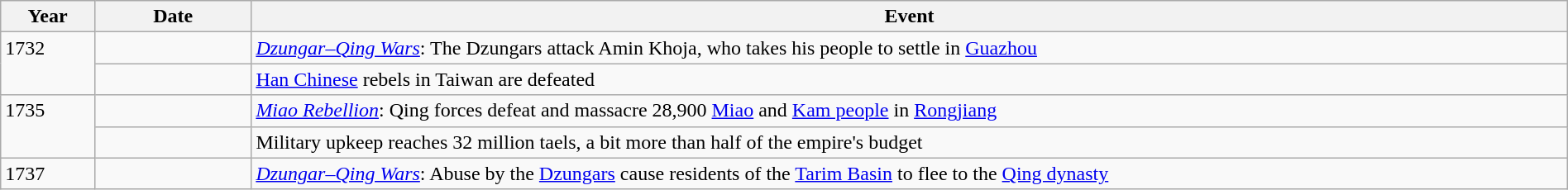<table class="wikitable" style="width:100%;">
<tr>
<th style="width:6%">Year</th>
<th style="width:10%">Date</th>
<th>Event</th>
</tr>
<tr>
<td rowspan="2" valign="top">1732</td>
<td></td>
<td><em><a href='#'>Dzungar–Qing Wars</a></em>: The Dzungars attack Amin Khoja, who takes his people to settle in <a href='#'>Guazhou</a></td>
</tr>
<tr>
<td></td>
<td><a href='#'>Han Chinese</a> rebels in Taiwan are defeated</td>
</tr>
<tr>
<td rowspan="2" valign="top">1735</td>
<td></td>
<td><em><a href='#'>Miao Rebellion</a></em>: Qing forces defeat and massacre 28,900 <a href='#'>Miao</a> and <a href='#'>Kam people</a> in <a href='#'>Rongjiang</a></td>
</tr>
<tr>
<td></td>
<td>Military upkeep reaches 32 million taels, a bit more than half of the empire's budget</td>
</tr>
<tr>
<td>1737</td>
<td></td>
<td><em><a href='#'>Dzungar–Qing Wars</a></em>: Abuse by the <a href='#'>Dzungars</a> cause residents of the <a href='#'>Tarim Basin</a> to flee to the <a href='#'>Qing dynasty</a></td>
</tr>
</table>
